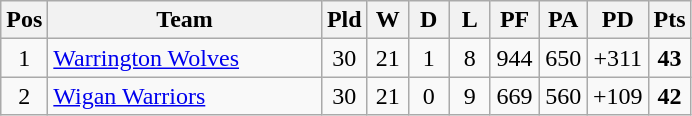<table class="wikitable" style="text-align:center;">
<tr>
<th style="width:20px;" abbr="Position">Pos</th>
<th style="width:175px;">Team</th>
<th style="width:20px;" abbr="Played">Pld</th>
<th style="width:20px;" abbr="Won">W</th>
<th style="width:20px;" abbr="Drawn">D</th>
<th style="width:20px;" abbr="Lost">L</th>
<th style="width:25px;" abbr="Points for">PF</th>
<th style="width:25px;" abbr="Points against">PA</th>
<th style="width:25px;" abbr="Points difference">PD</th>
<th style="width:20px;" abbr="Points">Pts</th>
</tr>
<tr>
<td>1</td>
<td style="text-align:left"> <a href='#'>Warrington Wolves</a></td>
<td>30</td>
<td>21</td>
<td>1</td>
<td>8</td>
<td>944</td>
<td>650</td>
<td>+311</td>
<td><strong>43</strong></td>
</tr>
<tr>
<td>2</td>
<td style="text-align:left;"> <a href='#'>Wigan Warriors</a></td>
<td>30</td>
<td>21</td>
<td>0</td>
<td>9</td>
<td>669</td>
<td>560</td>
<td>+109</td>
<td><strong>42</strong></td>
</tr>
</table>
